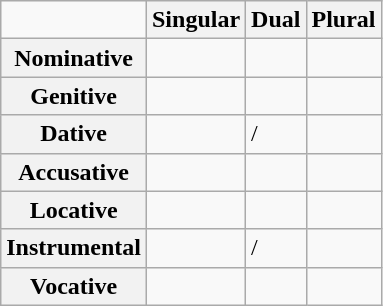<table class="wikitable">
<tr>
<td></td>
<th>Singular</th>
<th>Dual</th>
<th>Plural</th>
</tr>
<tr>
<th>Nominative</th>
<td></td>
<td></td>
<td></td>
</tr>
<tr>
<th>Genitive</th>
<td></td>
<td></td>
<td></td>
</tr>
<tr>
<th>Dative</th>
<td></td>
<td> /<br></td>
<td></td>
</tr>
<tr>
<th>Accusative</th>
<td></td>
<td></td>
<td></td>
</tr>
<tr>
<th>Locative</th>
<td></td>
<td></td>
<td></td>
</tr>
<tr>
<th>Instrumental</th>
<td></td>
<td> /<br></td>
<td></td>
</tr>
<tr>
<th>Vocative</th>
<td></td>
<td></td>
<td></td>
</tr>
</table>
